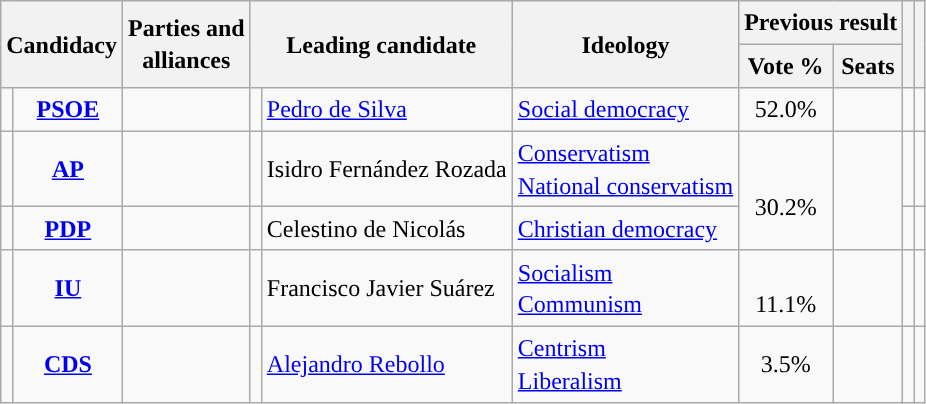<table class="wikitable" style="line-height:1.35em; text-align:left;">
<tr>
<th colspan="2" rowspan="2">Candidacy</th>
<th rowspan="2">Parties and<br>alliances</th>
<th colspan="2" rowspan="2">Leading candidate</th>
<th rowspan="2">Ideology</th>
<th colspan="2">Previous result</th>
<th rowspan="2"></th>
<th rowspan="2"></th>
</tr>
<tr>
<th>Vote %</th>
<th>Seats</th>
</tr>
<tr>
<td width="1" style="color:inherit;background:"></td>
<td align="center"><strong><a href='#'>PSOE</a></strong></td>
<td></td>
<td></td>
<td><a href='#'>Pedro de Silva</a></td>
<td><a href='#'>Social democracy</a></td>
<td align="center">52.0%</td>
<td></td>
<td></td>
<td></td>
</tr>
<tr>
<td style="color:inherit;background:"></td>
<td align="center"><strong><a href='#'>AP</a></strong></td>
<td></td>
<td></td>
<td>Isidro Fernández Rozada</td>
<td><a href='#'>Conservatism</a><br><a href='#'>National conservatism</a></td>
<td rowspan="2" align="center"><br>30.2%<br></td>
<td rowspan="2"></td>
<td></td>
<td></td>
</tr>
<tr>
<td style="color:inherit;background:"></td>
<td align="center"><strong><a href='#'>PDP</a></strong></td>
<td></td>
<td></td>
<td>Celestino de Nicolás</td>
<td><a href='#'>Christian democracy</a></td>
<td></td>
<td></td>
</tr>
<tr>
<td style="color:inherit;background:"></td>
<td align="center"><strong><a href='#'>IU</a></strong></td>
<td></td>
<td></td>
<td>Francisco Javier Suárez</td>
<td><a href='#'>Socialism</a><br><a href='#'>Communism</a></td>
<td align="center"><br>11.1%<br></td>
<td></td>
<td></td>
<td></td>
</tr>
<tr>
<td style="color:inherit;background:"></td>
<td align="center"><strong><a href='#'>CDS</a></strong></td>
<td></td>
<td></td>
<td><a href='#'>Alejandro Rebollo</a></td>
<td><a href='#'>Centrism</a><br><a href='#'>Liberalism</a></td>
<td align="center">3.5%</td>
<td></td>
<td></td>
<td></td>
</tr>
</table>
